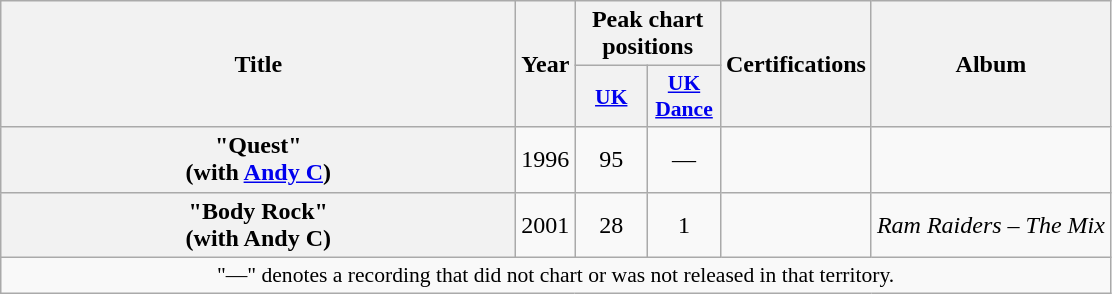<table class="wikitable plainrowheaders" style="text-align:center;">
<tr>
<th scope="col" rowspan="2" style="width:21em;">Title</th>
<th scope="col" rowspan="2">Year</th>
<th scope="col" colspan="2">Peak chart positions</th>
<th scope="col" rowspan="2">Certifications</th>
<th scope="col" rowspan="2">Album</th>
</tr>
<tr>
<th scope="col" style="width:2.9em;font-size:90%;"><a href='#'>UK</a><br></th>
<th scope="col" style="width:2.9em;font-size:90%;"><a href='#'>UK<br>Dance</a><br></th>
</tr>
<tr>
<th scope="row">"Quest"<br><span>(with <a href='#'>Andy C</a>)</span></th>
<td>1996</td>
<td>95</td>
<td>—</td>
<td></td>
</tr>
<tr>
<th scope="row">"Body Rock"<br><span>(with Andy C)</span></th>
<td>2001</td>
<td>28</td>
<td>1</td>
<td></td>
<td><em>Ram Raiders – The Mix</em></td>
</tr>
<tr>
<td colspan="14" style="font-size:90%">"—" denotes a recording that did not chart or was not released in that territory.</td>
</tr>
</table>
